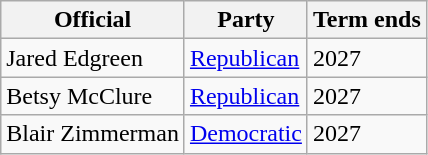<table class="sortable wikitable">
<tr>
<th>Official</th>
<th>Party</th>
<th>Term ends</th>
</tr>
<tr>
<td>Jared Edgreen</td>
<td><a href='#'>Republican</a></td>
<td>2027</td>
</tr>
<tr>
<td>Betsy McClure</td>
<td><a href='#'>Republican</a></td>
<td>2027</td>
</tr>
<tr>
<td>Blair Zimmerman</td>
<td><a href='#'>Democratic</a></td>
<td>2027</td>
</tr>
</table>
